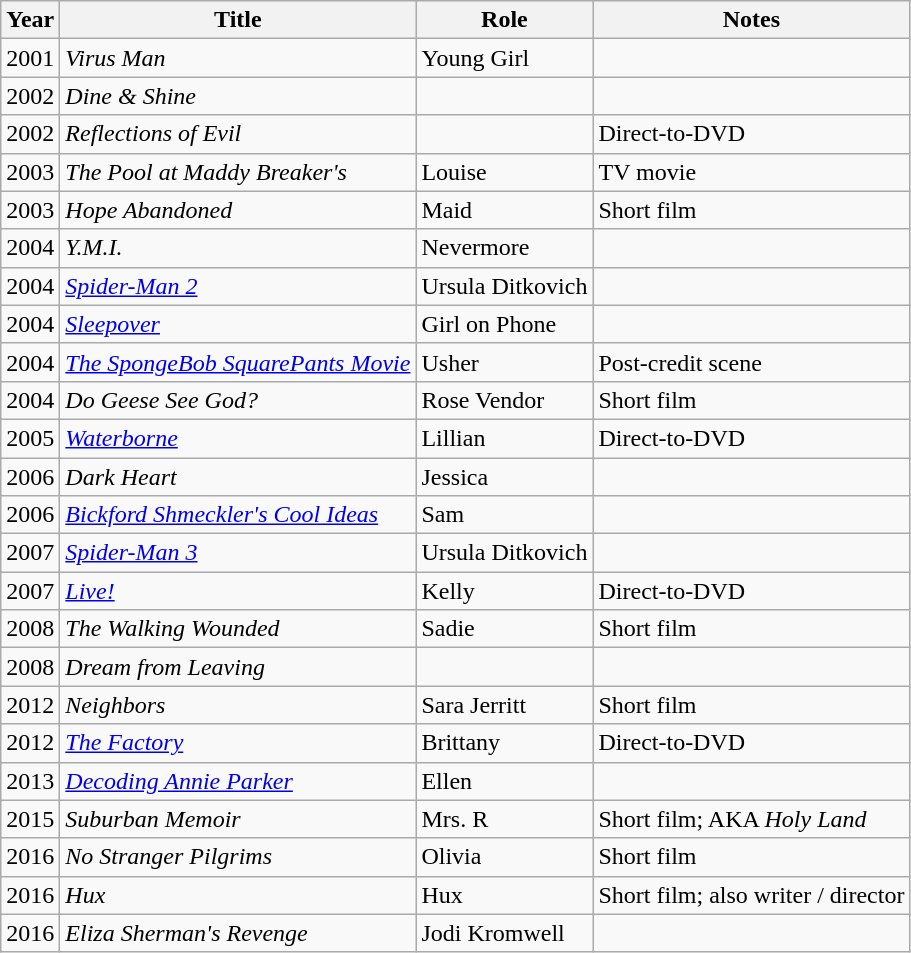<table class="wikitable sortable">
<tr>
<th>Year</th>
<th>Title</th>
<th>Role</th>
<th class="unsortable">Notes</th>
</tr>
<tr>
<td>2001</td>
<td><em>Virus Man</em></td>
<td>Young Girl</td>
<td></td>
</tr>
<tr>
<td>2002</td>
<td><em>Dine & Shine</em></td>
<td></td>
<td></td>
</tr>
<tr>
<td>2002</td>
<td><em>Reflections of Evil</em></td>
<td></td>
<td>Direct-to-DVD</td>
</tr>
<tr>
<td>2003</td>
<td><em>The Pool at Maddy Breaker's</em></td>
<td>Louise</td>
<td>TV movie</td>
</tr>
<tr>
<td>2003</td>
<td><em>Hope Abandoned</em></td>
<td>Maid</td>
<td>Short film</td>
</tr>
<tr>
<td>2004</td>
<td><em>Y.M.I.</em></td>
<td>Nevermore</td>
<td></td>
</tr>
<tr>
<td>2004</td>
<td><em><a href='#'>Spider-Man 2</a></em></td>
<td>Ursula Ditkovich</td>
<td></td>
</tr>
<tr>
<td>2004</td>
<td><em><a href='#'>Sleepover</a></em></td>
<td>Girl on Phone</td>
<td></td>
</tr>
<tr>
<td>2004</td>
<td><em><a href='#'>The SpongeBob SquarePants Movie</a></em></td>
<td>Usher</td>
<td>Post-credit scene</td>
</tr>
<tr>
<td>2004</td>
<td><em>Do Geese See God?</em></td>
<td>Rose Vendor</td>
<td>Short film</td>
</tr>
<tr>
<td>2005</td>
<td><em><a href='#'>Waterborne</a></em></td>
<td>Lillian</td>
<td>Direct-to-DVD</td>
</tr>
<tr>
<td>2006</td>
<td><em>Dark Heart</em></td>
<td>Jessica</td>
<td></td>
</tr>
<tr>
<td>2006</td>
<td><em><a href='#'>Bickford Shmeckler's Cool Ideas</a></em></td>
<td>Sam</td>
<td></td>
</tr>
<tr>
<td>2007</td>
<td><em><a href='#'>Spider-Man 3</a></em></td>
<td>Ursula Ditkovich</td>
<td></td>
</tr>
<tr>
<td>2007</td>
<td><em><a href='#'>Live!</a></em></td>
<td>Kelly</td>
<td>Direct-to-DVD</td>
</tr>
<tr>
<td>2008</td>
<td><em>The Walking Wounded</em></td>
<td>Sadie</td>
<td>Short film</td>
</tr>
<tr>
<td>2008</td>
<td><em>Dream from Leaving</em></td>
<td></td>
<td></td>
</tr>
<tr>
<td>2012</td>
<td><em>Neighbors</em></td>
<td>Sara Jerritt</td>
<td>Short film</td>
</tr>
<tr>
<td>2012</td>
<td><em><a href='#'>The Factory</a></em></td>
<td>Brittany</td>
<td>Direct-to-DVD</td>
</tr>
<tr>
<td>2013</td>
<td><em><a href='#'>Decoding Annie Parker</a></em></td>
<td>Ellen</td>
<td></td>
</tr>
<tr>
<td>2015</td>
<td><em>Suburban Memoir</em></td>
<td>Mrs. R</td>
<td>Short film; AKA <em>Holy Land</em></td>
</tr>
<tr>
<td>2016</td>
<td><em>No Stranger Pilgrims</em></td>
<td>Olivia</td>
<td>Short film</td>
</tr>
<tr>
<td>2016</td>
<td><em>Hux</em></td>
<td>Hux</td>
<td>Short film; also writer / director</td>
</tr>
<tr>
<td>2016</td>
<td><em>Eliza Sherman's Revenge</em></td>
<td>Jodi Kromwell</td>
<td></td>
</tr>
</table>
